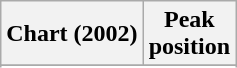<table class="wikitable sortable">
<tr>
<th>Chart (2002)</th>
<th>Peak<br>position</th>
</tr>
<tr>
</tr>
<tr>
</tr>
<tr>
</tr>
<tr>
</tr>
<tr>
</tr>
</table>
